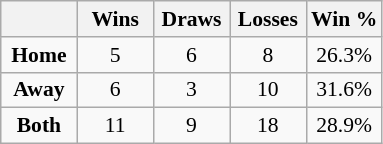<table class="wikitable floatright" style="font-size: 90%; text-align: center;">
<tr>
<th style="width:20%"></th>
<th style="width:20%">Wins</th>
<th style="width:20%">Draws</th>
<th style="width:20%">Losses</th>
<th style="width:20%">Win %</th>
</tr>
<tr>
<td><strong>Home</strong></td>
<td>5</td>
<td>6</td>
<td>8</td>
<td>26.3%</td>
</tr>
<tr>
<td><strong>Away</strong></td>
<td>6</td>
<td>3</td>
<td>10</td>
<td>31.6%</td>
</tr>
<tr>
<td><strong>Both</strong></td>
<td>11</td>
<td>9</td>
<td>18</td>
<td>28.9%</td>
</tr>
</table>
